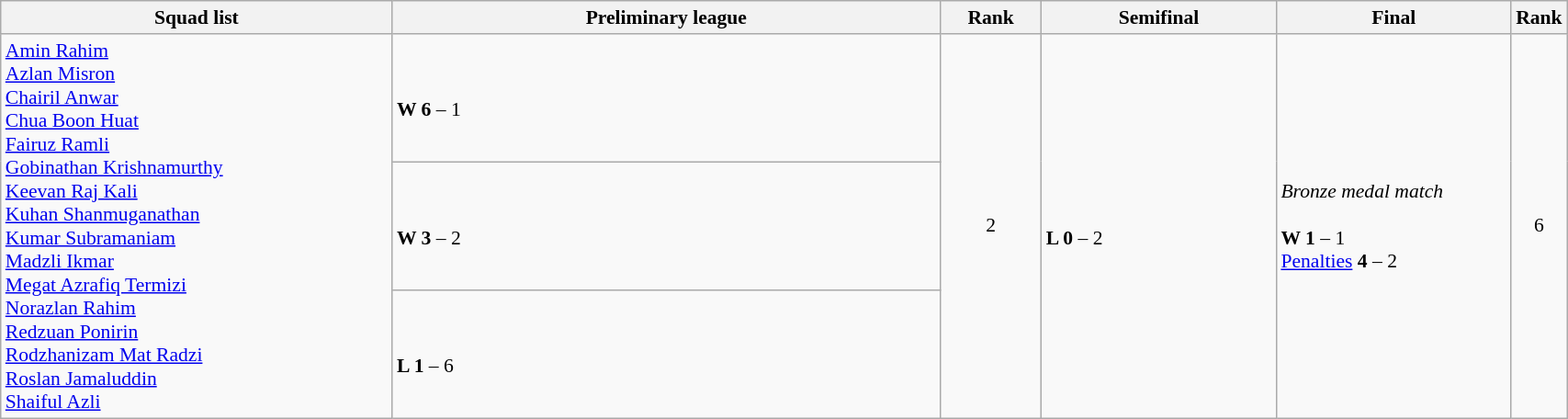<table class="wikitable" width="90%" style="text-align:left; font-size:90%">
<tr>
<th width="25%">Squad list</th>
<th width="35%">Preliminary league</th>
<th>Rank</th>
<th width="15%">Semifinal</th>
<th width="15%">Final</th>
<th width="3%">Rank</th>
</tr>
<tr>
<td rowspan=3><a href='#'>Amin Rahim</a><br><a href='#'>Azlan Misron</a><br><a href='#'>Chairil Anwar</a><br><a href='#'>Chua Boon Huat</a><br><a href='#'>Fairuz Ramli</a><br><a href='#'>Gobinathan Krishnamurthy</a><br><a href='#'>Keevan Raj Kali</a><br><a href='#'>Kuhan Shanmuganathan</a><br><a href='#'>Kumar Subramaniam</a><br><a href='#'>Madzli Ikmar</a><br><a href='#'>Megat Azrafiq Termizi</a><br><a href='#'>Norazlan Rahim</a><br><a href='#'>Redzuan Ponirin</a><br><a href='#'>Rodzhanizam Mat Radzi</a><br><a href='#'>Roslan Jamaluddin</a><br><a href='#'>Shaiful Azli</a></td>
<td><br><strong>W 6</strong> – 1<br></td>
<td rowspan=3 align=center>2 <strong></strong></td>
<td rowspan=3><br><strong>L 0</strong> – 2<br></td>
<td rowspan=3><em>Bronze medal match</em><br><br><strong>W 1</strong> – 1 <br><a href='#'>Penalties</a> <strong>4</strong> – 2</td>
<td rowspan=3 align=center>6</td>
</tr>
<tr>
<td><br><strong>W 3</strong> – 2<br></td>
</tr>
<tr>
<td><br><strong>L 1</strong> – 6<br></td>
</tr>
</table>
